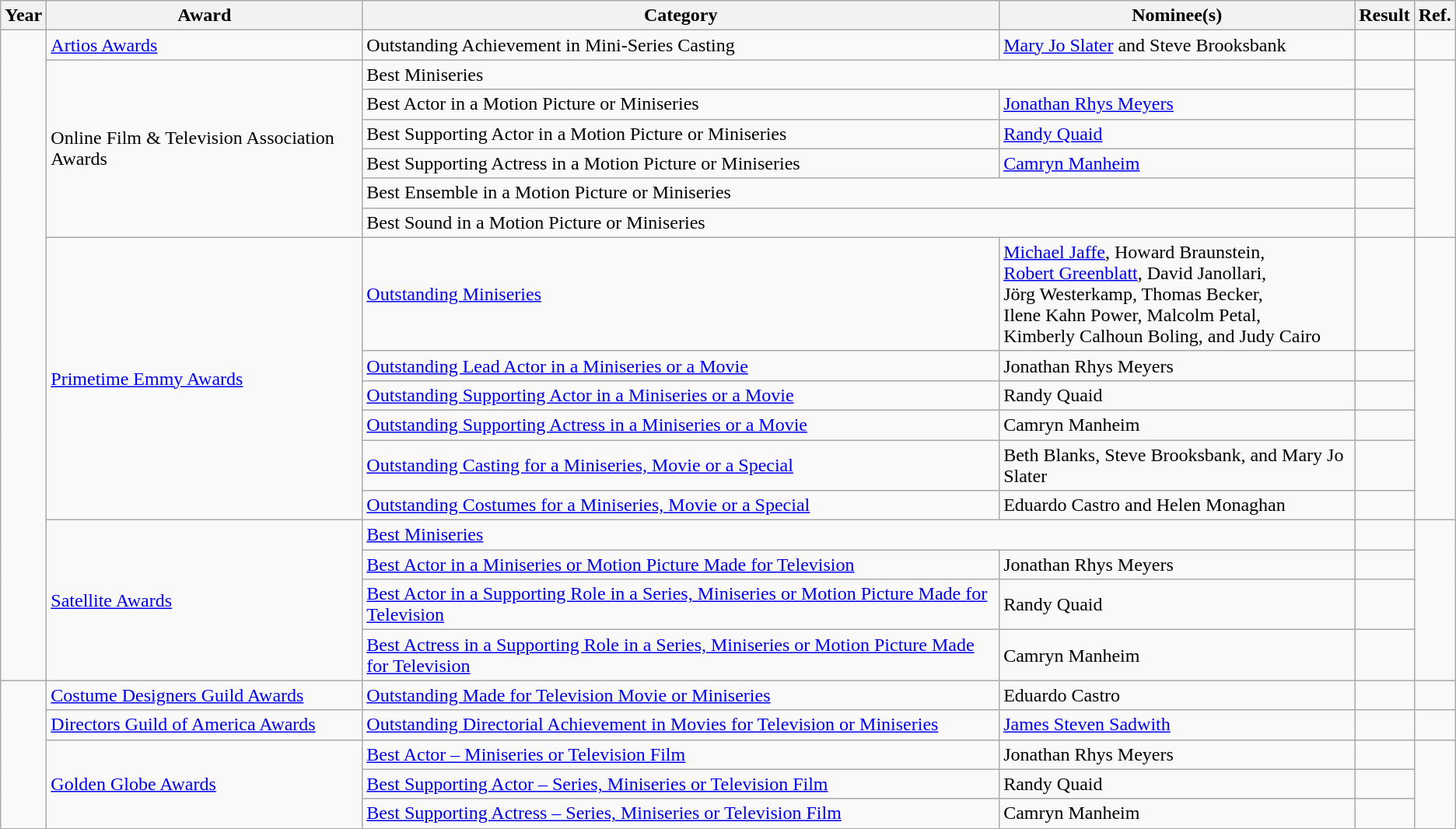<table class="wikitable sortable">
<tr>
<th>Year</th>
<th>Award</th>
<th>Category</th>
<th>Nominee(s)</th>
<th>Result</th>
<th>Ref.</th>
</tr>
<tr>
<td rowspan="17"></td>
<td><a href='#'>Artios Awards</a></td>
<td>Outstanding Achievement in Mini-Series Casting</td>
<td><a href='#'>Mary Jo Slater</a> and Steve Brooksbank</td>
<td></td>
<td align="center"></td>
</tr>
<tr>
<td rowspan="6">Online Film & Television Association Awards</td>
<td colspan="2">Best Miniseries</td>
<td></td>
<td align="center" rowspan="6"></td>
</tr>
<tr>
<td>Best Actor in a Motion Picture or Miniseries</td>
<td><a href='#'>Jonathan Rhys Meyers</a></td>
<td></td>
</tr>
<tr>
<td>Best Supporting Actor in a Motion Picture or Miniseries</td>
<td><a href='#'>Randy Quaid</a></td>
<td></td>
</tr>
<tr>
<td>Best Supporting Actress in a Motion Picture or Miniseries</td>
<td><a href='#'>Camryn Manheim</a></td>
<td></td>
</tr>
<tr>
<td colspan="2">Best Ensemble in a Motion Picture or Miniseries</td>
<td></td>
</tr>
<tr>
<td colspan="2">Best Sound in a Motion Picture or Miniseries</td>
<td></td>
</tr>
<tr>
<td rowspan="6"><a href='#'>Primetime Emmy Awards</a></td>
<td><a href='#'>Outstanding Miniseries</a></td>
<td><a href='#'>Michael Jaffe</a>, Howard Braunstein, <br> <a href='#'>Robert Greenblatt</a>, David Janollari, <br> Jörg Westerkamp, Thomas Becker, <br> Ilene Kahn Power, Malcolm Petal, <br> Kimberly Calhoun Boling, and Judy Cairo</td>
<td></td>
<td align="center" rowspan="6"></td>
</tr>
<tr>
<td><a href='#'>Outstanding Lead Actor in a Miniseries or a Movie</a></td>
<td>Jonathan Rhys Meyers</td>
<td></td>
</tr>
<tr>
<td><a href='#'>Outstanding Supporting Actor in a Miniseries or a Movie</a></td>
<td>Randy Quaid</td>
<td></td>
</tr>
<tr>
<td><a href='#'>Outstanding Supporting Actress in a Miniseries or a Movie</a></td>
<td>Camryn Manheim</td>
<td></td>
</tr>
<tr>
<td><a href='#'>Outstanding Casting for a Miniseries, Movie or a Special</a></td>
<td>Beth Blanks, Steve Brooksbank, and Mary Jo Slater</td>
<td></td>
</tr>
<tr>
<td><a href='#'>Outstanding Costumes for a Miniseries, Movie or a Special</a></td>
<td>Eduardo Castro and Helen Monaghan </td>
<td></td>
</tr>
<tr>
<td rowspan="4"><a href='#'>Satellite Awards</a></td>
<td colspan="2"><a href='#'>Best Miniseries</a></td>
<td></td>
<td align="center" rowspan="4"></td>
</tr>
<tr>
<td><a href='#'>Best Actor in a Miniseries or Motion Picture Made for Television</a></td>
<td>Jonathan Rhys Meyers</td>
<td></td>
</tr>
<tr>
<td><a href='#'>Best Actor in a Supporting Role in a Series, Miniseries or Motion Picture Made for Television</a></td>
<td>Randy Quaid</td>
<td></td>
</tr>
<tr>
<td><a href='#'>Best Actress in a Supporting Role in a Series, Miniseries or Motion Picture Made for Television</a></td>
<td>Camryn Manheim</td>
<td></td>
</tr>
<tr>
<td rowspan="5"></td>
<td><a href='#'>Costume Designers Guild Awards</a></td>
<td><a href='#'>Outstanding Made for Television Movie or Miniseries</a></td>
<td>Eduardo Castro</td>
<td></td>
<td align="center"></td>
</tr>
<tr>
<td><a href='#'>Directors Guild of America Awards</a></td>
<td><a href='#'>Outstanding Directorial Achievement in Movies for Television or Miniseries</a></td>
<td><a href='#'>James Steven Sadwith</a></td>
<td></td>
<td align="center"></td>
</tr>
<tr>
<td rowspan="3"><a href='#'>Golden Globe Awards</a></td>
<td><a href='#'>Best Actor – Miniseries or Television Film</a></td>
<td>Jonathan Rhys Meyers</td>
<td></td>
<td align="center" rowspan="3"></td>
</tr>
<tr>
<td><a href='#'>Best Supporting Actor – Series, Miniseries or Television Film</a></td>
<td>Randy Quaid</td>
<td></td>
</tr>
<tr>
<td><a href='#'>Best Supporting Actress – Series, Miniseries or Television Film</a></td>
<td>Camryn Manheim</td>
<td></td>
</tr>
</table>
